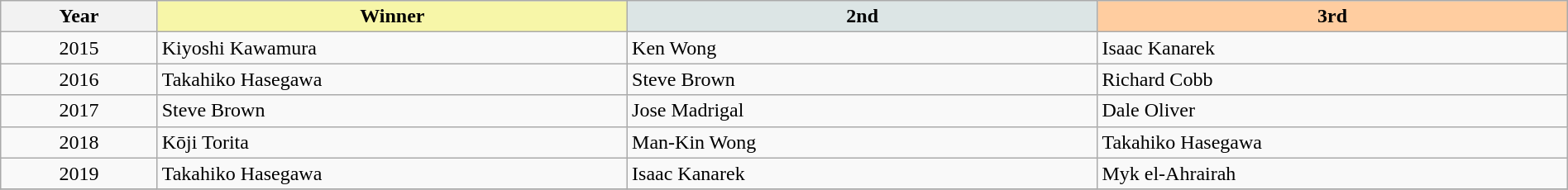<table class="wikitable" width=100%>
<tr>
<th width=10%>Year</th>
<th style="background-color: #F7F6A8;" width=30%>Winner</th>
<th style="background-color: #DCE5E5;" width=30%>2nd</th>
<th style="background-color: #FFCDA0;" width=30%>3rd</th>
</tr>
<tr>
<td align=center>2015 </td>
<td> Kiyoshi Kawamura</td>
<td> Ken Wong</td>
<td> Isaac Kanarek</td>
</tr>
<tr>
<td align=center>2016 </td>
<td> Takahiko Hasegawa</td>
<td> Steve Brown</td>
<td> Richard Cobb</td>
</tr>
<tr>
<td align=center>2017 </td>
<td> Steve Brown</td>
<td> Jose Madrigal</td>
<td> Dale Oliver</td>
</tr>
<tr>
<td align=center>2018 </td>
<td> Kōji Torita</td>
<td> Man-Kin Wong</td>
<td> Takahiko Hasegawa</td>
</tr>
<tr>
<td align=center>2019</td>
<td> Takahiko Hasegawa</td>
<td> Isaac Kanarek</td>
<td> Myk el-Ahrairah</td>
</tr>
<tr>
</tr>
</table>
